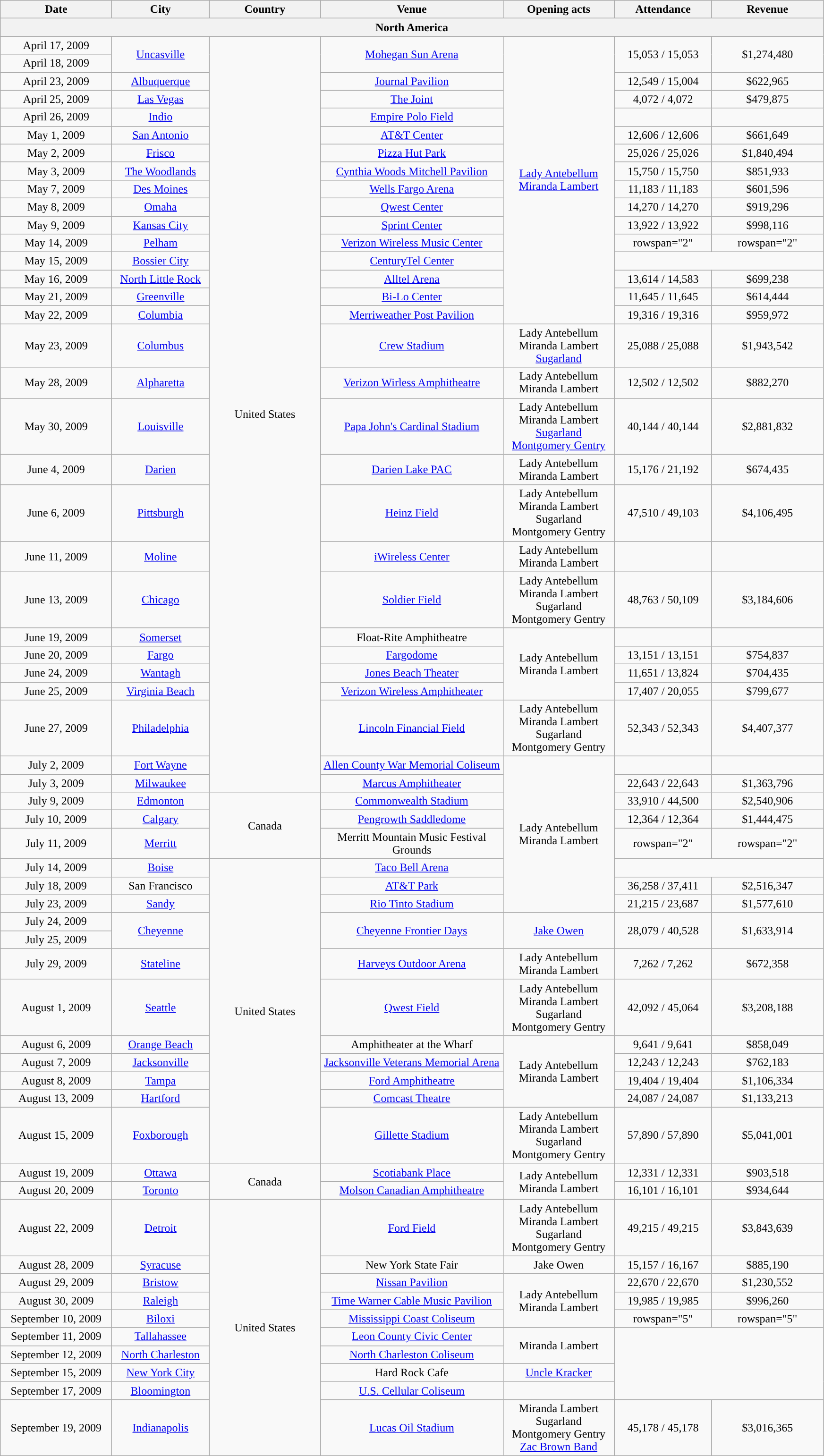<table class="wikitable" style="text-align:center;">
<tr>
<th style="width:150px;">Date</th>
<th style="width:130px;">City</th>
<th style="width:150px;">Country</th>
<th style="width:250px;">Venue</th>
<th style="width:150px;">Opening acts</th>
<th style="width:130px;">Attendance</th>
<th style="width:150px;">Revenue</th>
</tr>
<tr>
<th colspan="7">North America</th>
</tr>
<tr>
<td>April 17, 2009</td>
<td rowspan="2"><a href='#'>Uncasville</a></td>
<td rowspan="30">United States</td>
<td rowspan="2"><a href='#'>Mohegan Sun Arena</a></td>
<td rowspan="16"><a href='#'>Lady Antebellum</a><br><a href='#'>Miranda Lambert</a></td>
<td rowspan="2">15,053 / 15,053</td>
<td rowspan="2">$1,274,480</td>
</tr>
<tr>
<td>April 18, 2009</td>
</tr>
<tr>
<td>April 23, 2009</td>
<td><a href='#'>Albuquerque</a></td>
<td><a href='#'>Journal Pavilion</a></td>
<td>12,549 / 15,004</td>
<td>$622,965</td>
</tr>
<tr>
<td>April 25, 2009</td>
<td><a href='#'>Las Vegas</a></td>
<td><a href='#'>The Joint</a></td>
<td>4,072 / 4,072</td>
<td>$479,875</td>
</tr>
<tr>
<td>April 26, 2009 </td>
<td><a href='#'>Indio</a></td>
<td><a href='#'>Empire Polo Field</a></td>
<td></td>
<td></td>
</tr>
<tr>
<td>May 1, 2009</td>
<td><a href='#'>San Antonio</a></td>
<td><a href='#'>AT&T Center</a></td>
<td>12,606 / 12,606</td>
<td>$661,649</td>
</tr>
<tr>
<td>May 2, 2009</td>
<td><a href='#'>Frisco</a></td>
<td><a href='#'>Pizza Hut Park</a></td>
<td>25,026 / 25,026</td>
<td>$1,840,494</td>
</tr>
<tr>
<td>May 3, 2009</td>
<td><a href='#'>The Woodlands</a></td>
<td><a href='#'>Cynthia Woods Mitchell Pavilion</a></td>
<td>15,750 / 15,750</td>
<td>$851,933</td>
</tr>
<tr>
<td>May 7, 2009</td>
<td><a href='#'>Des Moines</a></td>
<td><a href='#'>Wells Fargo Arena</a></td>
<td>11,183 / 11,183</td>
<td>$601,596</td>
</tr>
<tr>
<td>May 8, 2009</td>
<td><a href='#'>Omaha</a></td>
<td><a href='#'>Qwest Center</a></td>
<td>14,270 / 14,270</td>
<td>$919,296</td>
</tr>
<tr>
<td>May 9, 2009</td>
<td><a href='#'>Kansas City</a></td>
<td><a href='#'>Sprint Center</a></td>
<td>13,922 / 13,922</td>
<td>$998,116</td>
</tr>
<tr>
<td>May 14, 2009</td>
<td><a href='#'>Pelham</a></td>
<td><a href='#'>Verizon Wireless Music Center</a></td>
<td>rowspan="2" </td>
<td>rowspan="2" </td>
</tr>
<tr>
<td>May 15, 2009</td>
<td><a href='#'>Bossier City</a></td>
<td><a href='#'>CenturyTel Center</a></td>
</tr>
<tr>
<td>May 16, 2009</td>
<td><a href='#'>North Little Rock</a></td>
<td><a href='#'>Alltel Arena</a></td>
<td>13,614 / 14,583</td>
<td>$699,238</td>
</tr>
<tr>
<td>May 21, 2009</td>
<td><a href='#'>Greenville</a></td>
<td><a href='#'>Bi-Lo Center</a></td>
<td>11,645 / 11,645</td>
<td>$614,444</td>
</tr>
<tr>
<td>May 22, 2009</td>
<td><a href='#'>Columbia</a></td>
<td><a href='#'>Merriweather Post Pavilion</a></td>
<td>19,316 / 19,316</td>
<td>$959,972</td>
</tr>
<tr>
<td>May 23, 2009</td>
<td><a href='#'>Columbus</a></td>
<td><a href='#'>Crew Stadium</a></td>
<td>Lady Antebellum<br>Miranda Lambert<br><a href='#'>Sugarland</a></td>
<td>25,088 / 25,088</td>
<td>$1,943,542</td>
</tr>
<tr>
<td>May 28, 2009</td>
<td><a href='#'>Alpharetta</a></td>
<td><a href='#'>Verizon Wirless Amphitheatre</a></td>
<td>Lady Antebellum<br>Miranda Lambert</td>
<td>12,502 / 12,502</td>
<td>$882,270</td>
</tr>
<tr>
<td>May 30, 2009</td>
<td><a href='#'>Louisville</a></td>
<td><a href='#'>Papa John's Cardinal Stadium</a></td>
<td>Lady Antebellum<br>Miranda Lambert<br><a href='#'>Sugarland</a><br><a href='#'>Montgomery Gentry</a></td>
<td>40,144 / 40,144</td>
<td>$2,881,832</td>
</tr>
<tr>
<td>June 4, 2009</td>
<td><a href='#'>Darien</a></td>
<td><a href='#'>Darien Lake PAC</a></td>
<td>Lady Antebellum<br>Miranda Lambert</td>
<td>15,176 / 21,192</td>
<td>$674,435</td>
</tr>
<tr>
<td>June 6, 2009</td>
<td><a href='#'>Pittsburgh</a></td>
<td><a href='#'>Heinz Field</a></td>
<td>Lady Antebellum<br>Miranda Lambert<br>Sugarland<br>Montgomery Gentry</td>
<td>47,510 / 49,103</td>
<td>$4,106,495</td>
</tr>
<tr>
<td>June 11, 2009</td>
<td><a href='#'>Moline</a></td>
<td><a href='#'>iWireless Center</a></td>
<td>Lady Antebellum<br>Miranda Lambert</td>
<td></td>
<td></td>
</tr>
<tr>
<td>June 13, 2009</td>
<td><a href='#'>Chicago</a></td>
<td><a href='#'>Soldier Field</a></td>
<td>Lady Antebellum<br>Miranda Lambert<br>Sugarland<br>Montgomery Gentry</td>
<td>48,763 / 50,109</td>
<td>$3,184,606</td>
</tr>
<tr>
<td>June 19, 2009 </td>
<td><a href='#'>Somerset</a></td>
<td>Float-Rite Amphitheatre</td>
<td rowspan="4">Lady Antebellum<br>Miranda Lambert</td>
<td></td>
<td></td>
</tr>
<tr>
<td>June 20, 2009</td>
<td><a href='#'>Fargo</a></td>
<td><a href='#'>Fargodome</a></td>
<td>13,151 / 13,151</td>
<td>$754,837</td>
</tr>
<tr>
<td>June 24, 2009</td>
<td><a href='#'>Wantagh</a></td>
<td><a href='#'>Jones Beach Theater</a></td>
<td>11,651 / 13,824</td>
<td>$704,435</td>
</tr>
<tr>
<td>June 25, 2009</td>
<td><a href='#'>Virginia Beach</a></td>
<td><a href='#'>Verizon Wireless Amphitheater</a></td>
<td>17,407 / 20,055</td>
<td>$799,677</td>
</tr>
<tr>
<td>June 27, 2009</td>
<td><a href='#'>Philadelphia</a></td>
<td><a href='#'>Lincoln Financial Field</a></td>
<td>Lady Antebellum<br>Miranda Lambert<br>Sugarland<br>Montgomery Gentry</td>
<td>52,343 / 52,343</td>
<td>$4,407,377</td>
</tr>
<tr>
<td>July 2, 2009</td>
<td><a href='#'>Fort Wayne</a></td>
<td><a href='#'>Allen County War Memorial Coliseum</a></td>
<td rowspan="8">Lady Antebellum<br>Miranda Lambert</td>
<td></td>
<td></td>
</tr>
<tr>
<td>July 3, 2009 </td>
<td><a href='#'>Milwaukee</a></td>
<td><a href='#'>Marcus Amphitheater</a></td>
<td>22,643 / 22,643</td>
<td>$1,363,796</td>
</tr>
<tr>
<td>July 9, 2009</td>
<td><a href='#'>Edmonton</a></td>
<td rowspan="3">Canada</td>
<td><a href='#'>Commonwealth Stadium</a></td>
<td>33,910 / 44,500</td>
<td>$2,540,906</td>
</tr>
<tr>
<td>July 10, 2009</td>
<td><a href='#'>Calgary</a></td>
<td><a href='#'>Pengrowth Saddledome</a></td>
<td>12,364 / 12,364</td>
<td>$1,444,475</td>
</tr>
<tr>
<td>July 11, 2009</td>
<td><a href='#'>Merritt</a></td>
<td>Merritt Mountain Music Festival Grounds</td>
<td>rowspan="2" </td>
<td>rowspan="2" </td>
</tr>
<tr>
<td>July 14, 2009</td>
<td><a href='#'>Boise</a></td>
<td rowspan="12">United States</td>
<td><a href='#'>Taco Bell Arena</a></td>
</tr>
<tr>
<td>July 18, 2009</td>
<td>San Francisco</td>
<td><a href='#'>AT&T Park</a></td>
<td>36,258 / 37,411</td>
<td>$2,516,347</td>
</tr>
<tr>
<td>July 23, 2009</td>
<td><a href='#'>Sandy</a></td>
<td><a href='#'>Rio Tinto Stadium</a></td>
<td>21,215 / 23,687</td>
<td>$1,577,610</td>
</tr>
<tr>
<td>July 24, 2009 </td>
<td rowspan="2"><a href='#'>Cheyenne</a></td>
<td rowspan="2"><a href='#'>Cheyenne Frontier Days</a></td>
<td rowspan="2"><a href='#'>Jake Owen</a></td>
<td rowspan="2">28,079 / 40,528</td>
<td rowspan="2">$1,633,914</td>
</tr>
<tr>
<td>July 25, 2009 </td>
</tr>
<tr>
<td>July 29, 2009</td>
<td><a href='#'>Stateline</a></td>
<td><a href='#'>Harveys Outdoor Arena</a></td>
<td>Lady Antebellum<br>Miranda Lambert</td>
<td>7,262 / 7,262</td>
<td>$672,358</td>
</tr>
<tr>
<td>August 1, 2009</td>
<td><a href='#'>Seattle</a></td>
<td><a href='#'>Qwest Field</a></td>
<td>Lady Antebellum<br>Miranda Lambert<br>Sugarland<br>Montgomery Gentry</td>
<td>42,092 / 45,064</td>
<td>$3,208,188</td>
</tr>
<tr>
<td>August 6, 2009</td>
<td><a href='#'>Orange Beach</a></td>
<td>Amphitheater at the Wharf</td>
<td rowspan="4">Lady Antebellum<br>Miranda Lambert</td>
<td>9,641 / 9,641</td>
<td>$858,049</td>
</tr>
<tr>
<td>August 7, 2009</td>
<td><a href='#'>Jacksonville</a></td>
<td><a href='#'>Jacksonville Veterans Memorial Arena</a></td>
<td>12,243 / 12,243</td>
<td>$762,183</td>
</tr>
<tr>
<td>August 8, 2009</td>
<td><a href='#'>Tampa</a></td>
<td><a href='#'>Ford Amphitheatre</a></td>
<td>19,404 / 19,404</td>
<td>$1,106,334</td>
</tr>
<tr>
<td>August 13, 2009</td>
<td><a href='#'>Hartford</a></td>
<td><a href='#'>Comcast Theatre</a></td>
<td>24,087 / 24,087</td>
<td>$1,133,213</td>
</tr>
<tr>
<td>August 15, 2009</td>
<td><a href='#'>Foxborough</a></td>
<td><a href='#'>Gillette Stadium</a></td>
<td>Lady Antebellum<br>Miranda Lambert<br>Sugarland<br>Montgomery Gentry</td>
<td>57,890 / 57,890</td>
<td>$5,041,001</td>
</tr>
<tr>
<td>August 19, 2009</td>
<td><a href='#'>Ottawa</a></td>
<td rowspan="2">Canada</td>
<td><a href='#'>Scotiabank Place</a></td>
<td rowspan="2">Lady Antebellum<br>Miranda Lambert</td>
<td>12,331 / 12,331</td>
<td>$903,518</td>
</tr>
<tr>
<td>August 20, 2009</td>
<td><a href='#'>Toronto</a></td>
<td><a href='#'>Molson Canadian Amphitheatre</a></td>
<td>16,101 / 16,101</td>
<td>$934,644</td>
</tr>
<tr>
<td>August 22, 2009</td>
<td><a href='#'>Detroit</a></td>
<td rowspan="10">United States</td>
<td><a href='#'>Ford Field</a></td>
<td>Lady Antebellum<br>Miranda Lambert<br>Sugarland<br>Montgomery Gentry</td>
<td>49,215 / 49,215</td>
<td>$3,843,639</td>
</tr>
<tr>
<td>August 28, 2009</td>
<td><a href='#'>Syracuse</a></td>
<td>New York State Fair</td>
<td>Jake Owen</td>
<td>15,157 / 16,167</td>
<td>$885,190</td>
</tr>
<tr>
<td>August 29, 2009</td>
<td><a href='#'>Bristow</a></td>
<td><a href='#'>Nissan Pavilion</a></td>
<td rowspan="3">Lady Antebellum<br>Miranda Lambert</td>
<td>22,670 / 22,670</td>
<td>$1,230,552</td>
</tr>
<tr>
<td>August 30, 2009</td>
<td><a href='#'>Raleigh</a></td>
<td><a href='#'>Time Warner Cable Music Pavilion</a></td>
<td>19,985 / 19,985</td>
<td>$996,260</td>
</tr>
<tr>
<td>September 10, 2009</td>
<td><a href='#'>Biloxi</a></td>
<td><a href='#'>Mississippi Coast Coliseum</a></td>
<td>rowspan="5" </td>
<td>rowspan="5" </td>
</tr>
<tr>
<td>September 11, 2009</td>
<td><a href='#'>Tallahassee</a></td>
<td><a href='#'>Leon County Civic Center</a></td>
<td rowspan="2">Miranda Lambert</td>
</tr>
<tr>
<td>September 12, 2009</td>
<td><a href='#'>North Charleston</a></td>
<td><a href='#'>North Charleston Coliseum</a></td>
</tr>
<tr>
<td>September 15, 2009</td>
<td><a href='#'>New York City</a></td>
<td>Hard Rock Cafe</td>
<td><a href='#'>Uncle Kracker</a></td>
</tr>
<tr>
<td>September 17, 2009</td>
<td><a href='#'>Bloomington</a></td>
<td><a href='#'>U.S. Cellular Coliseum</a></td>
<td></td>
</tr>
<tr>
<td>September 19, 2009</td>
<td><a href='#'>Indianapolis</a></td>
<td><a href='#'>Lucas Oil Stadium</a></td>
<td>Miranda Lambert<br>Sugarland<br>Montgomery Gentry<br><a href='#'>Zac Brown Band</a></td>
<td>45,178 / 45,178</td>
<td>$3,016,365</td>
</tr>
</table>
